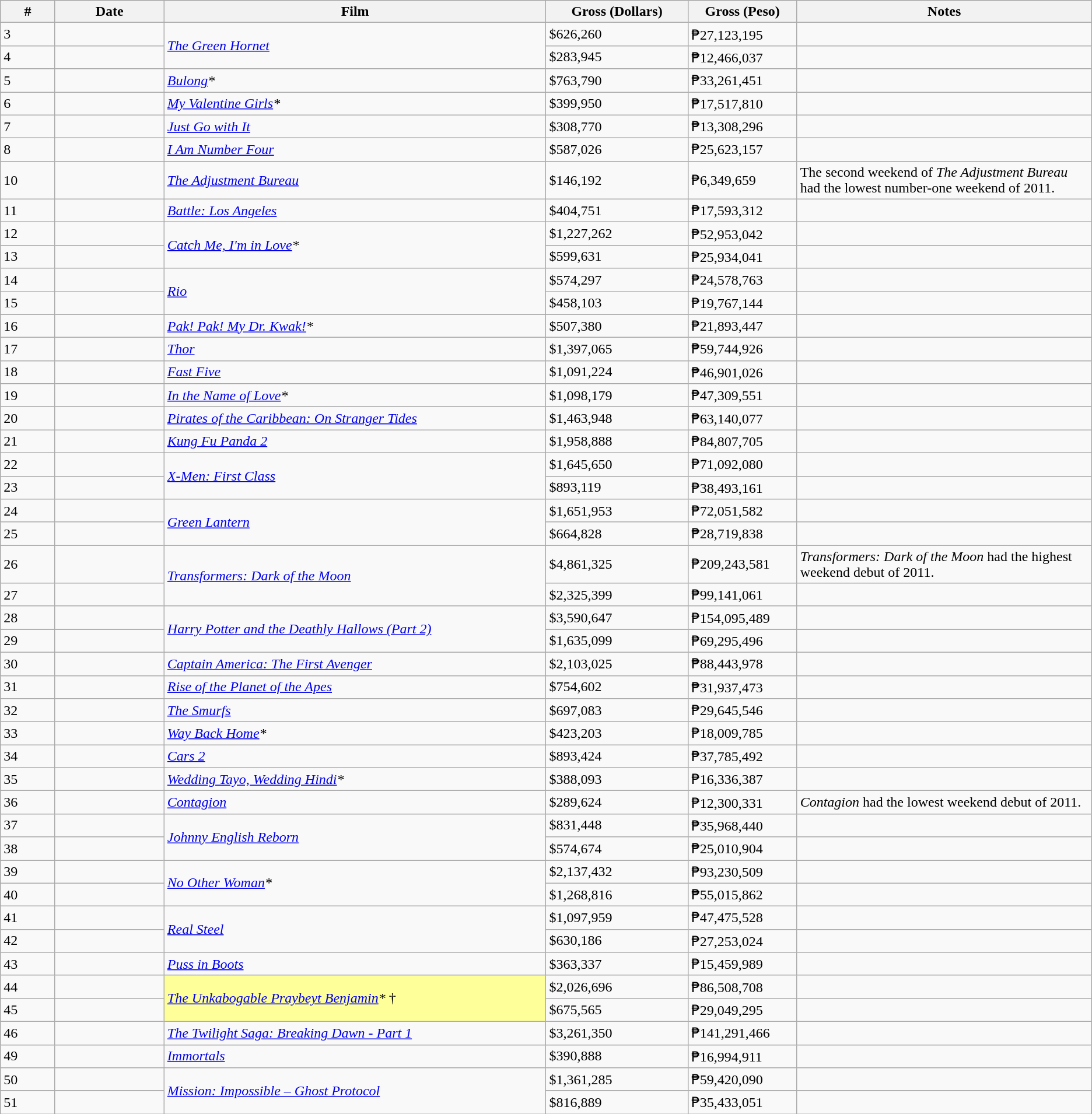<table class="wikitable sortable">
<tr>
<th width="5%">#</th>
<th width="10%">Date</th>
<th width="35%">Film</th>
<th width="13%">Gross (Dollars)</th>
<th width="10%">Gross (Peso)</th>
<th>Notes</th>
</tr>
<tr>
<td>3</td>
<td></td>
<td rowspan="2"><em><a href='#'>The Green Hornet</a></em></td>
<td>$626,260</td>
<td>₱27,123,195</td>
<td></td>
</tr>
<tr>
<td>4</td>
<td></td>
<td>$283,945</td>
<td>₱12,466,037</td>
<td></td>
</tr>
<tr>
<td>5</td>
<td></td>
<td><em><a href='#'>Bulong</a>*</em></td>
<td>$763,790</td>
<td>₱33,261,451</td>
<td></td>
</tr>
<tr>
<td>6</td>
<td></td>
<td><em><a href='#'>My Valentine Girls</a>*</em></td>
<td>$399,950</td>
<td>₱17,517,810</td>
<td></td>
</tr>
<tr>
<td>7</td>
<td></td>
<td><em><a href='#'>Just Go with It</a></em></td>
<td>$308,770</td>
<td>₱13,308,296</td>
<td></td>
</tr>
<tr>
<td>8</td>
<td></td>
<td><em><a href='#'>I Am Number Four</a></em></td>
<td>$587,026</td>
<td>₱25,623,157</td>
<td></td>
</tr>
<tr>
<td>10</td>
<td></td>
<td><em><a href='#'>The Adjustment Bureau</a></em></td>
<td>$146,192</td>
<td>₱6,349,659</td>
<td>The second weekend of <em>The Adjustment Bureau</em> had the lowest number-one weekend of 2011.</td>
</tr>
<tr>
<td>11</td>
<td></td>
<td><em><a href='#'>Battle: Los Angeles</a></em></td>
<td>$404,751</td>
<td>₱17,593,312</td>
<td></td>
</tr>
<tr>
<td>12</td>
<td></td>
<td rowspan="2"><em><a href='#'>Catch Me, I'm in Love</a>*</em></td>
<td>$1,227,262</td>
<td>₱52,953,042</td>
<td></td>
</tr>
<tr>
<td>13</td>
<td></td>
<td>$599,631</td>
<td>₱25,934,041</td>
<td></td>
</tr>
<tr>
<td>14</td>
<td></td>
<td rowspan="2"><em><a href='#'>Rio</a></em></td>
<td>$574,297</td>
<td>₱24,578,763</td>
<td></td>
</tr>
<tr>
<td>15</td>
<td></td>
<td>$458,103</td>
<td>₱19,767,144</td>
<td></td>
</tr>
<tr>
<td>16</td>
<td></td>
<td><em><a href='#'>Pak! Pak! My Dr. Kwak!</a>*</em></td>
<td>$507,380</td>
<td>₱21,893,447</td>
<td></td>
</tr>
<tr>
<td>17</td>
<td></td>
<td><em><a href='#'>Thor</a></em></td>
<td>$1,397,065</td>
<td>₱59,744,926</td>
<td></td>
</tr>
<tr>
<td>18</td>
<td></td>
<td><em><a href='#'>Fast Five</a></em></td>
<td>$1,091,224</td>
<td>₱46,901,026</td>
<td></td>
</tr>
<tr>
<td>19</td>
<td></td>
<td><em><a href='#'>In the Name of Love</a>*</em></td>
<td>$1,098,179</td>
<td>₱47,309,551</td>
<td></td>
</tr>
<tr>
<td>20</td>
<td></td>
<td><em><a href='#'>Pirates of the Caribbean: On Stranger Tides </a></em></td>
<td>$1,463,948</td>
<td>₱63,140,077</td>
<td></td>
</tr>
<tr>
<td>21</td>
<td></td>
<td><em><a href='#'>Kung Fu Panda 2</a></em></td>
<td>$1,958,888</td>
<td>₱84,807,705</td>
<td></td>
</tr>
<tr>
<td>22</td>
<td></td>
<td rowspan="2"><em><a href='#'>X-Men: First Class</a></em></td>
<td>$1,645,650</td>
<td>₱71,092,080</td>
<td></td>
</tr>
<tr>
<td>23</td>
<td></td>
<td>$893,119</td>
<td>₱38,493,161</td>
<td></td>
</tr>
<tr>
<td>24</td>
<td></td>
<td rowspan="2"><em><a href='#'>Green Lantern</a></em></td>
<td>$1,651,953</td>
<td>₱72,051,582</td>
<td></td>
</tr>
<tr>
<td>25</td>
<td></td>
<td>$664,828</td>
<td>₱28,719,838</td>
<td></td>
</tr>
<tr>
<td>26</td>
<td></td>
<td rowspan="2"><em><a href='#'>Transformers: Dark of the Moon</a></em></td>
<td>$4,861,325</td>
<td>₱209,243,581</td>
<td><em>Transformers: Dark of the Moon</em> had the highest weekend debut of 2011.</td>
</tr>
<tr>
<td>27</td>
<td></td>
<td>$2,325,399</td>
<td>₱99,141,061</td>
<td></td>
</tr>
<tr>
<td>28</td>
<td></td>
<td rowspan="2"><em><a href='#'>Harry Potter and the Deathly Hallows (Part 2)</a></em></td>
<td>$3,590,647</td>
<td>₱154,095,489</td>
<td></td>
</tr>
<tr>
<td>29</td>
<td></td>
<td>$1,635,099</td>
<td>₱69,295,496</td>
<td></td>
</tr>
<tr>
<td>30</td>
<td></td>
<td><em><a href='#'>Captain America: The First Avenger</a></em></td>
<td>$2,103,025</td>
<td>₱88,443,978</td>
<td></td>
</tr>
<tr>
<td>31</td>
<td></td>
<td><em><a href='#'>Rise of the Planet of the Apes</a></em></td>
<td>$754,602</td>
<td>₱31,937,473</td>
<td></td>
</tr>
<tr>
<td>32</td>
<td></td>
<td><em><a href='#'>The Smurfs</a></em></td>
<td>$697,083</td>
<td>₱29,645,546</td>
<td></td>
</tr>
<tr>
<td>33</td>
<td></td>
<td><em><a href='#'>Way Back Home</a>*</em></td>
<td>$423,203</td>
<td>₱18,009,785</td>
<td></td>
</tr>
<tr>
<td>34</td>
<td></td>
<td><em><a href='#'>Cars 2</a></em></td>
<td>$893,424</td>
<td>₱37,785,492</td>
<td></td>
</tr>
<tr>
<td>35</td>
<td></td>
<td><em><a href='#'>Wedding Tayo, Wedding Hindi</a>*</em></td>
<td>$388,093</td>
<td>₱16,336,387</td>
<td></td>
</tr>
<tr>
<td>36</td>
<td></td>
<td><em><a href='#'>Contagion</a></em></td>
<td>$289,624</td>
<td>₱12,300,331</td>
<td><em>Contagion</em> had the lowest weekend debut of 2011.</td>
</tr>
<tr>
<td>37</td>
<td></td>
<td rowspan="2"><em><a href='#'>Johnny English Reborn</a></em></td>
<td>$831,448</td>
<td>₱35,968,440</td>
<td></td>
</tr>
<tr>
<td>38</td>
<td></td>
<td>$574,674</td>
<td>₱25,010,904</td>
<td></td>
</tr>
<tr>
<td>39</td>
<td></td>
<td rowspan="2"><em><a href='#'>No Other Woman</a>*</em></td>
<td>$2,137,432</td>
<td>₱93,230,509</td>
<td></td>
</tr>
<tr>
<td>40</td>
<td></td>
<td>$1,268,816</td>
<td>₱55,015,862</td>
<td></td>
</tr>
<tr>
<td>41</td>
<td></td>
<td rowspan="2"><em><a href='#'>Real Steel</a></em></td>
<td>$1,097,959</td>
<td>₱47,475,528</td>
<td></td>
</tr>
<tr>
<td>42</td>
<td></td>
<td>$630,186</td>
<td>₱27,253,024</td>
<td></td>
</tr>
<tr>
<td>43</td>
<td></td>
<td><em><a href='#'>Puss in Boots</a></em></td>
<td>$363,337</td>
<td>₱15,459,989</td>
<td></td>
</tr>
<tr>
<td>44</td>
<td></td>
<td rowspan="2" style="background-color:#FFFF99"><em><a href='#'>The Unkabogable Praybeyt Benjamin</a>*</em> †</td>
<td>$2,026,696</td>
<td>₱86,508,708</td>
<td></td>
</tr>
<tr>
<td>45</td>
<td></td>
<td>$675,565</td>
<td>₱29,049,295</td>
<td></td>
</tr>
<tr>
<td>46</td>
<td></td>
<td><em><a href='#'>The Twilight Saga: Breaking Dawn - Part 1</a></em></td>
<td>$3,261,350</td>
<td>₱141,291,466</td>
<td></td>
</tr>
<tr>
<td>49</td>
<td></td>
<td><em><a href='#'>Immortals</a></em></td>
<td>$390,888</td>
<td>₱16,994,911</td>
<td></td>
</tr>
<tr>
<td>50</td>
<td></td>
<td rowspan="2"><em><a href='#'>Mission: Impossible – Ghost Protocol</a></em></td>
<td>$1,361,285</td>
<td>₱59,420,090</td>
<td></td>
</tr>
<tr>
<td>51</td>
<td></td>
<td>$816,889</td>
<td>₱35,433,051</td>
<td></td>
</tr>
</table>
